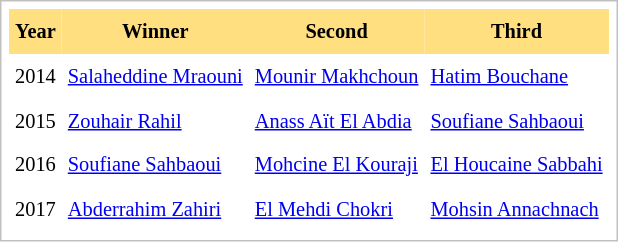<table cellpadding="4" cellspacing="0"  style="border: 1px solid silver; color: black; margin: 0 0 0.5em 0; background-color: white; padding: 5px; text-align: left; font-size:85%; vertical-align: top; line-height:1.6em;">
<tr>
<th scope=col; align="center" bgcolor="FFDF80">Year</th>
<th scope=col; align="center" bgcolor="FFDF80">Winner</th>
<th scope=col; align="center" bgcolor="FFDF80">Second</th>
<th scope=col; align="center" bgcolor="FFDF80">Third</th>
</tr>
<tr>
</tr>
<tr>
<td>2014</td>
<td><a href='#'>Salaheddine Mraouni</a></td>
<td><a href='#'>Mounir Makhchoun</a></td>
<td><a href='#'>Hatim Bouchane</a></td>
</tr>
<tr>
<td>2015</td>
<td><a href='#'>Zouhair Rahil</a></td>
<td><a href='#'>Anass Aït El Abdia</a></td>
<td><a href='#'>Soufiane Sahbaoui</a></td>
</tr>
<tr>
<td>2016</td>
<td><a href='#'>Soufiane Sahbaoui</a></td>
<td><a href='#'>Mohcine El Kouraji</a></td>
<td><a href='#'>El Houcaine Sabbahi</a></td>
</tr>
<tr>
<td>2017</td>
<td><a href='#'>Abderrahim Zahiri</a></td>
<td><a href='#'>El Mehdi Chokri</a></td>
<td><a href='#'>Mohsin Annachnach</a></td>
</tr>
<tr>
</tr>
</table>
